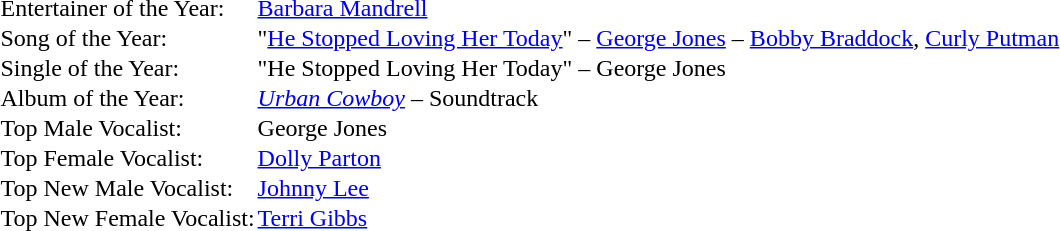<table cellspacing="0" border="0" cellpadding="1">
<tr>
<td>Entertainer of the Year:</td>
<td><a href='#'>Barbara Mandrell</a></td>
</tr>
<tr>
<td>Song of the Year:</td>
<td>"<a href='#'>He Stopped Loving Her Today</a>" – <a href='#'>George Jones</a> – <a href='#'>Bobby Braddock</a>, <a href='#'>Curly Putman</a></td>
</tr>
<tr>
<td>Single of the Year:</td>
<td>"He Stopped Loving Her Today" – George Jones</td>
</tr>
<tr>
<td>Album of the Year:</td>
<td><em><a href='#'>Urban Cowboy</a></em> – Soundtrack</td>
</tr>
<tr>
<td>Top Male Vocalist:</td>
<td>George Jones</td>
</tr>
<tr>
<td>Top Female Vocalist:</td>
<td><a href='#'>Dolly Parton</a></td>
</tr>
<tr>
<td>Top New Male Vocalist:</td>
<td><a href='#'>Johnny Lee</a></td>
</tr>
<tr>
<td>Top New Female Vocalist:</td>
<td><a href='#'>Terri Gibbs</a></td>
</tr>
</table>
